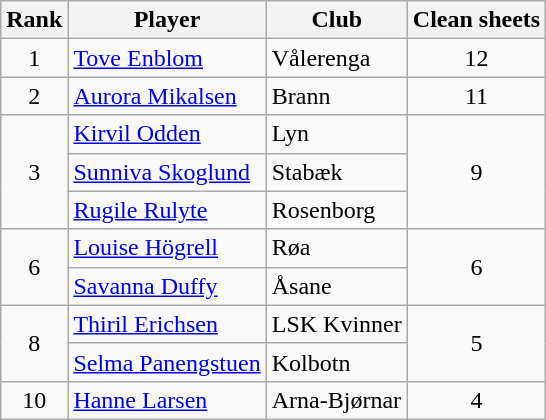<table class="wikitable" style="text-align:center">
<tr>
<th>Rank</th>
<th>Player</th>
<th>Club</th>
<th>Clean sheets</th>
</tr>
<tr>
<td>1</td>
<td align=left> <a href='#'>Tove Enblom</a></td>
<td align=left>Vålerenga</td>
<td>12</td>
</tr>
<tr>
<td>2</td>
<td align=left> <a href='#'>Aurora Mikalsen</a></td>
<td align=left>Brann</td>
<td>11</td>
</tr>
<tr>
<td rowspan=3>3</td>
<td align=left> <a href='#'>Kirvil Odden</a></td>
<td align=left>Lyn</td>
<td rowspan=3>9</td>
</tr>
<tr>
<td align=left> <a href='#'>Sunniva Skoglund</a></td>
<td align=left>Stabæk</td>
</tr>
<tr>
<td align=left> <a href='#'>Rugile Rulyte</a></td>
<td align=left>Rosenborg</td>
</tr>
<tr>
<td rowspan=2>6</td>
<td align=left>  <a href='#'>Louise Högrell</a></td>
<td align=left>Røa</td>
<td rowspan=2>6</td>
</tr>
<tr>
<td align=left> <a href='#'>Savanna Duffy</a></td>
<td align=left>Åsane</td>
</tr>
<tr>
<td rowspan=2>8</td>
<td align=left> <a href='#'>Thiril Erichsen</a></td>
<td align=left>LSK Kvinner</td>
<td rowspan=2>5</td>
</tr>
<tr>
<td align=left> <a href='#'>Selma Panengstuen</a></td>
<td align=left>Kolbotn</td>
</tr>
<tr>
<td>10</td>
<td align=left> <a href='#'>Hanne Larsen</a></td>
<td align=left>Arna-Bjørnar</td>
<td>4</td>
</tr>
</table>
